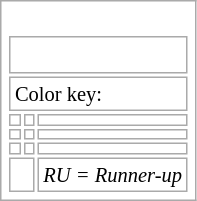<table class="wikitable floatright" style="background: none";>
<tr>
<td><br><table class="floatright" style="font-size: 90%";>
<tr>
<td colspan=3><br>










</td>
</tr>
<tr style="font-size: 95%";>
<td colspan=3>Color key:</td>
</tr>
<tr style="font-size: 95%";>
<td></td>
<td></td>
<td></td>
</tr>
<tr style="font-size: 95%";>
<td></td>
<td></td>
<td></td>
</tr>
<tr style="font-size: 95%";>
<td></td>
<td></td>
<td></td>
</tr>
<tr style="font-size: 95%";>
<td colspan=2></td>
<td><em>RU = Runner-up</em></td>
</tr>
</table>
</td>
</tr>
</table>
